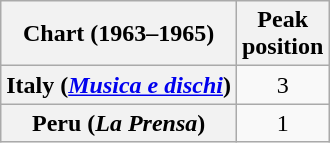<table class="wikitable plainrowheaders" style="text-align:center">
<tr>
<th scope="col">Chart (1963–1965)</th>
<th scope="col">Peak<br>position</th>
</tr>
<tr>
<th scope="row">Italy (<em><a href='#'>Musica e dischi</a></em>)</th>
<td>3</td>
</tr>
<tr>
<th scope="row">Peru (<em>La Prensa</em>)</th>
<td>1</td>
</tr>
</table>
